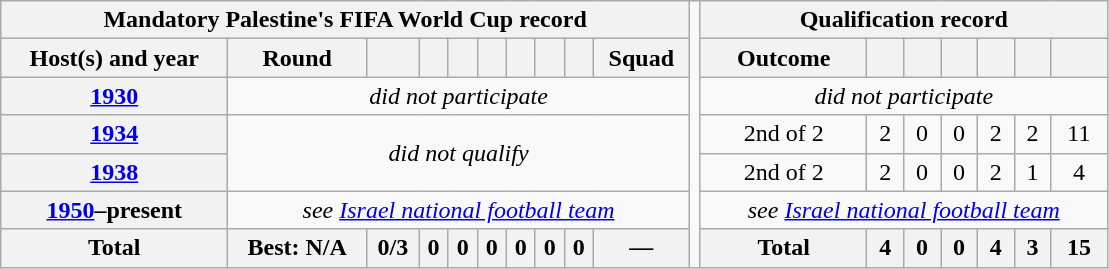<table class="wikitable" style="text-align: center;">
<tr>
<th colspan="10">Mandatory Palestine's FIFA World Cup record</th>
<td rowspan="25" width="1%"></td>
<th colspan="7">Qualification record</th>
</tr>
<tr>
<th>Host(s) and year</th>
<th>Round</th>
<th></th>
<th></th>
<th></th>
<th></th>
<th></th>
<th></th>
<th></th>
<th>Squad</th>
<th>Outcome</th>
<th></th>
<th></th>
<th></th>
<th></th>
<th></th>
<th></th>
</tr>
<tr>
<th> <a href='#'>1930</a></th>
<td colspan="9"><em>did not participate</em></td>
<td colspan="7"><em>did not participate</em></td>
</tr>
<tr>
<th> <a href='#'>1934</a></th>
<td colspan="9" rowspan="2"><em>did not qualify</em></td>
<td>2nd of 2</td>
<td>2</td>
<td>0</td>
<td>0</td>
<td>2</td>
<td>2</td>
<td>11</td>
</tr>
<tr>
<th> <a href='#'>1938</a></th>
<td>2nd of 2</td>
<td>2</td>
<td>0</td>
<td>0</td>
<td>2</td>
<td>1</td>
<td>4</td>
</tr>
<tr>
<th><a href='#'>1950</a>–present</th>
<td colspan="9"><em>see <a href='#'>Israel national football team</a></em></td>
<td colspan="7"><em>see <a href='#'>Israel national football team</a></em></td>
</tr>
<tr>
<th><strong>Total</strong></th>
<th>Best: N/A</th>
<th>0/3</th>
<th>0</th>
<th><strong>0</strong></th>
<th><strong>0</strong></th>
<th><strong>0</strong></th>
<th><strong>0</strong></th>
<th><strong>0</strong></th>
<th>—</th>
<th>Total</th>
<th><strong>4</strong></th>
<th><strong>0</strong></th>
<th><strong>0</strong></th>
<th><strong>4</strong></th>
<th><strong>3</strong></th>
<th><strong>15</strong></th>
</tr>
</table>
